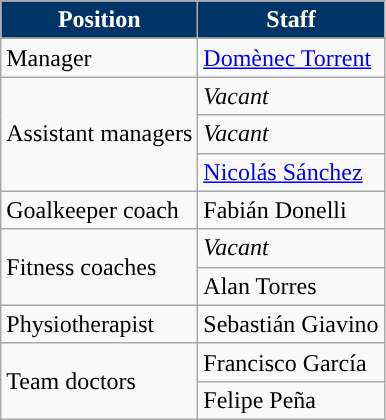<table class="wikitable">
<tr>
<th style=background-color:#003466;color:white>Position</th>
<th style=background-color:#003466;color:white>Staff</th>
</tr>
<tr>
</tr>
<tr>
<td>Manager</td>
<td> <a href='#'>Domènec Torrent</a></td>
</tr>
<tr>
<td rowspan="3">Assistant managers</td>
<td><em>Vacant</em></td>
</tr>
<tr>
<td><em>Vacant</em></td>
</tr>
<tr>
<td> <a href='#'>Nicolás Sánchez</a></td>
</tr>
<tr>
<td>Goalkeeper coach</td>
<td> Fabián Donelli</td>
</tr>
<tr>
<td rowspan="2">Fitness coaches</td>
<td><em>Vacant</em></td>
</tr>
<tr>
<td> Alan Torres</td>
</tr>
<tr>
<td>Physiotherapist</td>
<td> Sebastián Giavino</td>
</tr>
<tr>
<td rowspan="2">Team doctors</td>
<td> Francisco García</td>
</tr>
<tr>
<td> Felipe Peña</td>
</tr>
</table>
